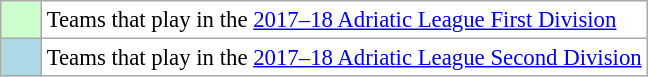<table class="wikitable" style="font-size: 95%;text-align:center;">
<tr>
<td style="background: #ccffcc;" width="20"></td>
<td bgcolor="#ffffff" align="left">Teams that play in the <a href='#'>2017–18 Adriatic League First Division</a></td>
</tr>
<tr>
<td style="background: lightblue;" width="20"></td>
<td bgcolor="#ffffff" align="left">Teams that play in the <a href='#'>2017–18 Adriatic League Second Division</a></td>
</tr>
</table>
